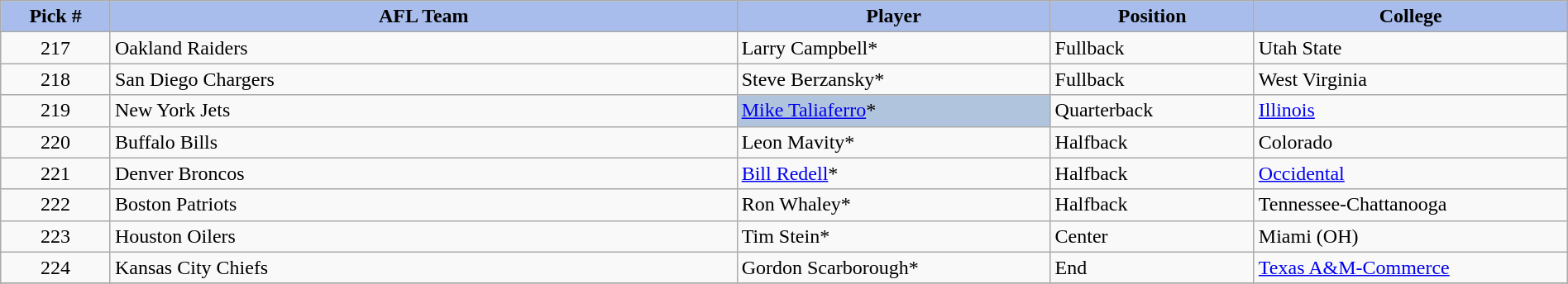<table class="wikitable sortable sortable" style="width: 100%">
<tr>
<th style="background:#A8BDEC;" width=7%>Pick #</th>
<th width=40% style="background:#A8BDEC;">AFL Team</th>
<th width=20% style="background:#A8BDEC;">Player</th>
<th width=13% style="background:#A8BDEC;">Position</th>
<th style="background:#A8BDEC;">College</th>
</tr>
<tr>
<td align=center>217</td>
<td>Oakland Raiders</td>
<td>Larry Campbell*</td>
<td>Fullback</td>
<td>Utah State</td>
</tr>
<tr>
<td align=center>218</td>
<td>San Diego Chargers</td>
<td>Steve Berzansky*</td>
<td>Fullback</td>
<td>West Virginia</td>
</tr>
<tr>
<td align=center>219</td>
<td>New York Jets</td>
<td bgcolor=lightsteelblue><a href='#'>Mike Taliaferro</a>*</td>
<td>Quarterback</td>
<td><a href='#'>Illinois</a></td>
</tr>
<tr>
<td align=center>220</td>
<td>Buffalo Bills</td>
<td>Leon Mavity*</td>
<td>Halfback</td>
<td>Colorado</td>
</tr>
<tr>
<td align=center>221</td>
<td>Denver Broncos</td>
<td><a href='#'>Bill Redell</a>*</td>
<td>Halfback</td>
<td><a href='#'>Occidental</a></td>
</tr>
<tr>
<td align=center>222</td>
<td>Boston Patriots</td>
<td>Ron Whaley*</td>
<td>Halfback</td>
<td>Tennessee-Chattanooga</td>
</tr>
<tr>
<td align=center>223</td>
<td>Houston Oilers</td>
<td>Tim Stein*</td>
<td>Center</td>
<td>Miami (OH)</td>
</tr>
<tr>
<td align=center>224</td>
<td>Kansas City Chiefs</td>
<td>Gordon Scarborough*</td>
<td>End</td>
<td><a href='#'>Texas A&M-Commerce</a></td>
</tr>
<tr>
</tr>
</table>
